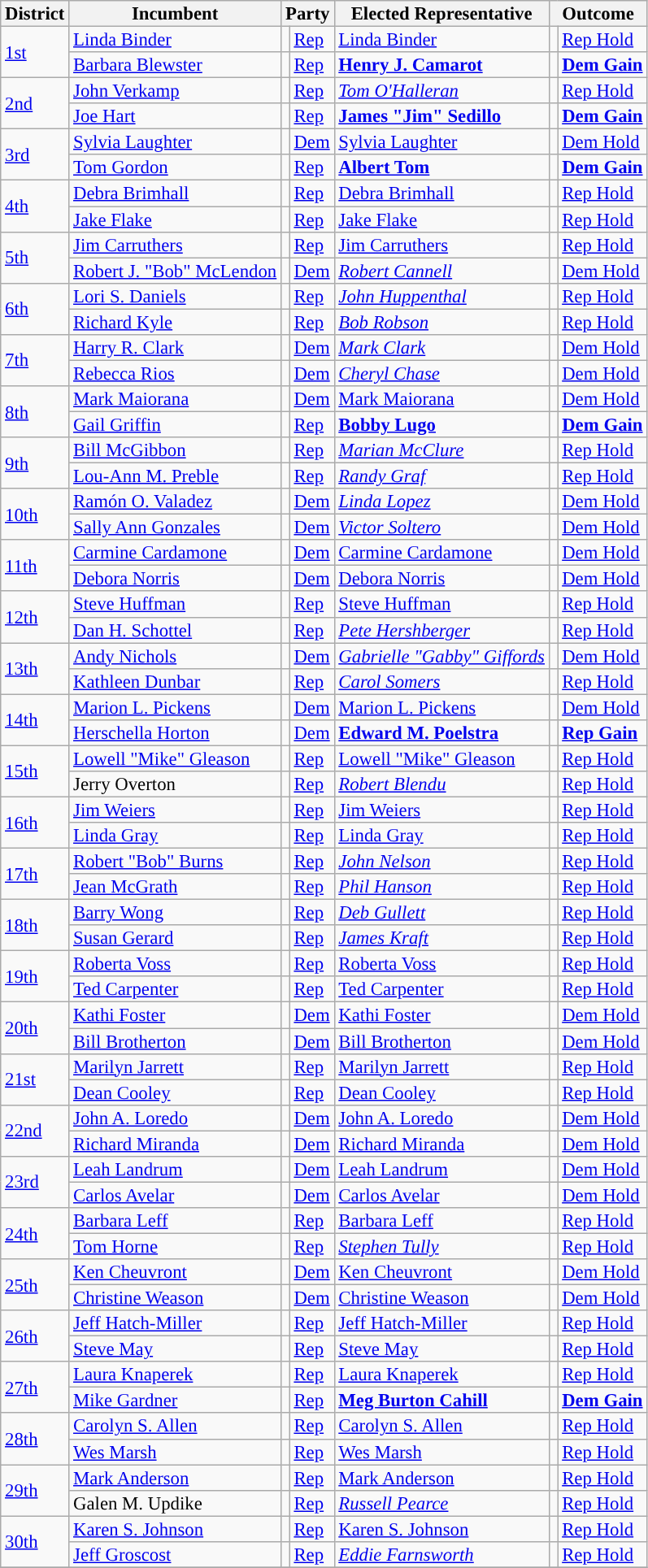<table class="sortable wikitable" style="font-size:95%;line-height:14px;">
<tr>
<th>District</th>
<th>Incumbent</th>
<th colspan="2">Party</th>
<th>Elected Representative</th>
<th colspan="2">Outcome</th>
</tr>
<tr>
<td rowspan="2"><a href='#'>1st</a></td>
<td><a href='#'>Linda Binder</a></td>
<td style="background:"></td>
<td><a href='#'>Rep</a></td>
<td><a href='#'>Linda Binder</a></td>
<td style="background:"></td>
<td><a href='#'>Rep Hold</a></td>
</tr>
<tr>
<td><a href='#'>Barbara Blewster</a></td>
<td style="background:"></td>
<td><a href='#'>Rep</a></td>
<td><strong><a href='#'>Henry J. Camarot</a></strong></td>
<td style="background:"></td>
<td><strong><a href='#'>Dem Gain</a></strong></td>
</tr>
<tr>
<td rowspan="2"><a href='#'>2nd</a></td>
<td><a href='#'>John Verkamp</a></td>
<td style="background:"></td>
<td><a href='#'>Rep</a></td>
<td><em><a href='#'>Tom O'Halleran</a></em></td>
<td style="background:"></td>
<td><a href='#'>Rep Hold</a></td>
</tr>
<tr>
<td><a href='#'>Joe Hart</a></td>
<td style="background:"></td>
<td><a href='#'>Rep</a></td>
<td><strong><a href='#'>James "Jim" Sedillo</a></strong></td>
<td style="background:"></td>
<td><strong><a href='#'>Dem Gain</a></strong></td>
</tr>
<tr>
<td rowspan="2"><a href='#'>3rd</a></td>
<td><a href='#'>Sylvia Laughter</a></td>
<td style="background:"></td>
<td><a href='#'>Dem</a></td>
<td><a href='#'>Sylvia Laughter</a></td>
<td style="background:"></td>
<td><a href='#'>Dem Hold</a></td>
</tr>
<tr>
<td><a href='#'>Tom Gordon</a></td>
<td style="background:"></td>
<td><a href='#'>Rep</a></td>
<td><strong><a href='#'>Albert Tom</a></strong></td>
<td style="background:"></td>
<td><strong><a href='#'>Dem Gain</a></strong></td>
</tr>
<tr>
<td rowspan="2"><a href='#'>4th</a></td>
<td><a href='#'>Debra Brimhall</a></td>
<td style="background:"></td>
<td><a href='#'>Rep</a></td>
<td><a href='#'>Debra Brimhall</a></td>
<td style="background:"></td>
<td><a href='#'>Rep Hold</a></td>
</tr>
<tr>
<td><a href='#'>Jake Flake</a></td>
<td style="background:"></td>
<td><a href='#'>Rep</a></td>
<td><a href='#'>Jake Flake</a></td>
<td style="background:"></td>
<td><a href='#'>Rep Hold</a></td>
</tr>
<tr>
<td rowspan="2"><a href='#'>5th</a></td>
<td><a href='#'>Jim Carruthers</a></td>
<td style="background:"></td>
<td><a href='#'>Rep</a></td>
<td><a href='#'>Jim Carruthers</a></td>
<td style="background:"></td>
<td><a href='#'>Rep Hold</a></td>
</tr>
<tr>
<td><a href='#'>Robert J. "Bob" McLendon</a></td>
<td style="background:"></td>
<td><a href='#'>Dem</a></td>
<td><em><a href='#'>Robert Cannell</a></em></td>
<td style="background:"></td>
<td><a href='#'>Dem Hold</a></td>
</tr>
<tr>
<td rowspan="2"><a href='#'>6th</a></td>
<td><a href='#'>Lori S. Daniels</a></td>
<td style="background:"></td>
<td><a href='#'>Rep</a></td>
<td><em><a href='#'>John Huppenthal</a></em></td>
<td style="background:"></td>
<td><a href='#'>Rep Hold</a></td>
</tr>
<tr>
<td><a href='#'>Richard Kyle</a></td>
<td style="background:"></td>
<td><a href='#'>Rep</a></td>
<td><em><a href='#'>Bob Robson</a></em></td>
<td style="background:"></td>
<td><a href='#'>Rep Hold</a></td>
</tr>
<tr>
<td rowspan="2"><a href='#'>7th</a></td>
<td><a href='#'>Harry R. Clark</a></td>
<td style="background:"></td>
<td><a href='#'>Dem</a></td>
<td><em><a href='#'>Mark Clark</a></em></td>
<td style="background:"></td>
<td><a href='#'>Dem Hold</a></td>
</tr>
<tr>
<td><a href='#'>Rebecca Rios</a></td>
<td style="background:"></td>
<td><a href='#'>Dem</a></td>
<td><em><a href='#'>Cheryl Chase</a></em></td>
<td style="background:"></td>
<td><a href='#'>Dem Hold</a></td>
</tr>
<tr>
<td rowspan="2"><a href='#'>8th</a></td>
<td><a href='#'>Mark Maiorana</a></td>
<td style="background:"></td>
<td><a href='#'>Dem</a></td>
<td><a href='#'>Mark Maiorana</a></td>
<td style="background:"></td>
<td><a href='#'>Dem Hold</a></td>
</tr>
<tr>
<td><a href='#'>Gail Griffin</a></td>
<td style="background:"></td>
<td><a href='#'>Rep</a></td>
<td><strong><a href='#'>Bobby Lugo</a></strong></td>
<td style="background:"></td>
<td><strong><a href='#'>Dem Gain</a></strong></td>
</tr>
<tr>
<td rowspan="2"><a href='#'>9th</a></td>
<td><a href='#'>Bill McGibbon</a></td>
<td style="background:"></td>
<td><a href='#'>Rep</a></td>
<td><em><a href='#'>Marian McClure</a></em></td>
<td style="background:"></td>
<td><a href='#'>Rep Hold</a></td>
</tr>
<tr>
<td><a href='#'>Lou-Ann M. Preble</a></td>
<td style="background:"></td>
<td><a href='#'>Rep</a></td>
<td><em><a href='#'>Randy Graf</a></em></td>
<td style="background:"></td>
<td><a href='#'>Rep Hold</a></td>
</tr>
<tr>
<td rowspan="2"><a href='#'>10th</a></td>
<td><a href='#'>Ramón O. Valadez</a></td>
<td style="background:"></td>
<td><a href='#'>Dem</a></td>
<td><em><a href='#'>Linda Lopez</a></em></td>
<td style="background:"></td>
<td><a href='#'>Dem Hold</a></td>
</tr>
<tr>
<td><a href='#'>Sally Ann Gonzales</a></td>
<td style="background:"></td>
<td><a href='#'>Dem</a></td>
<td><em><a href='#'>Victor Soltero</a></em></td>
<td style="background:"></td>
<td><a href='#'>Dem Hold</a></td>
</tr>
<tr>
<td rowspan="2"><a href='#'>11th</a></td>
<td><a href='#'>Carmine Cardamone</a></td>
<td style="background:"></td>
<td><a href='#'>Dem</a></td>
<td><a href='#'>Carmine Cardamone</a></td>
<td style="background:"></td>
<td><a href='#'>Dem Hold</a></td>
</tr>
<tr>
<td><a href='#'>Debora Norris</a></td>
<td style="background:"></td>
<td><a href='#'>Dem</a></td>
<td><a href='#'>Debora Norris</a></td>
<td style="background:"></td>
<td><a href='#'>Dem Hold</a></td>
</tr>
<tr>
<td rowspan="2"><a href='#'>12th</a></td>
<td><a href='#'>Steve Huffman</a></td>
<td style="background:"></td>
<td><a href='#'>Rep</a></td>
<td><a href='#'>Steve Huffman</a></td>
<td style="background:"></td>
<td><a href='#'>Rep Hold</a></td>
</tr>
<tr>
<td><a href='#'>Dan H. Schottel</a></td>
<td style="background:"></td>
<td><a href='#'>Rep</a></td>
<td><em><a href='#'>Pete Hershberger</a></em></td>
<td style="background:"></td>
<td><a href='#'>Rep Hold</a></td>
</tr>
<tr>
<td rowspan="2"><a href='#'>13th</a></td>
<td><a href='#'>Andy Nichols</a></td>
<td style="background:"></td>
<td><a href='#'>Dem</a></td>
<td><em><a href='#'>Gabrielle "Gabby" Giffords</a></em></td>
<td style="background:"></td>
<td><a href='#'>Dem Hold</a></td>
</tr>
<tr>
<td><a href='#'>Kathleen Dunbar</a></td>
<td style="background:"></td>
<td><a href='#'>Rep</a></td>
<td><em><a href='#'>Carol Somers</a></em></td>
<td style="background:"></td>
<td><a href='#'>Rep Hold</a></td>
</tr>
<tr>
<td rowspan="2"><a href='#'>14th</a></td>
<td><a href='#'>Marion L. Pickens</a></td>
<td style="background:"></td>
<td><a href='#'>Dem</a></td>
<td><a href='#'>Marion L. Pickens</a></td>
<td style="background:"></td>
<td><a href='#'>Dem Hold</a></td>
</tr>
<tr>
<td><a href='#'>Herschella Horton</a></td>
<td style="background:"></td>
<td><a href='#'>Dem</a></td>
<td><strong><a href='#'>Edward M. Poelstra</a></strong></td>
<td style="background:"></td>
<td><strong><a href='#'>Rep Gain</a></strong></td>
</tr>
<tr>
<td rowspan="2"><a href='#'>15th</a></td>
<td><a href='#'>Lowell "Mike" Gleason</a></td>
<td style="background:"></td>
<td><a href='#'>Rep</a></td>
<td><a href='#'>Lowell "Mike" Gleason</a></td>
<td style="background:"></td>
<td><a href='#'>Rep Hold</a></td>
</tr>
<tr>
<td>Jerry Overton</td>
<td style="background:"></td>
<td><a href='#'>Rep</a></td>
<td><em><a href='#'>Robert Blendu</a></em></td>
<td style="background:"></td>
<td><a href='#'>Rep Hold</a></td>
</tr>
<tr>
<td rowspan="2"><a href='#'>16th</a></td>
<td><a href='#'>Jim Weiers</a></td>
<td style="background:"></td>
<td><a href='#'>Rep</a></td>
<td><a href='#'>Jim Weiers</a></td>
<td style="background:"></td>
<td><a href='#'>Rep Hold</a></td>
</tr>
<tr>
<td><a href='#'>Linda Gray</a></td>
<td style="background:"></td>
<td><a href='#'>Rep</a></td>
<td><a href='#'>Linda Gray</a></td>
<td style="background:"></td>
<td><a href='#'>Rep Hold</a></td>
</tr>
<tr>
<td rowspan="2"><a href='#'>17th</a></td>
<td><a href='#'>Robert "Bob" Burns</a></td>
<td style="background:"></td>
<td><a href='#'>Rep</a></td>
<td><em><a href='#'>John Nelson</a></em></td>
<td style="background:"></td>
<td><a href='#'>Rep Hold</a></td>
</tr>
<tr>
<td><a href='#'>Jean McGrath</a></td>
<td style="background:"></td>
<td><a href='#'>Rep</a></td>
<td><em><a href='#'>Phil Hanson</a></em></td>
<td style="background:"></td>
<td><a href='#'>Rep Hold</a></td>
</tr>
<tr>
<td rowspan="2"><a href='#'>18th</a></td>
<td><a href='#'>Barry Wong</a></td>
<td style="background:"></td>
<td><a href='#'>Rep</a></td>
<td><em><a href='#'>Deb Gullett</a></em></td>
<td style="background:"></td>
<td><a href='#'>Rep Hold</a></td>
</tr>
<tr>
<td><a href='#'>Susan Gerard</a></td>
<td style="background:"></td>
<td><a href='#'>Rep</a></td>
<td><em><a href='#'>James Kraft</a></em></td>
<td style="background:"></td>
<td><a href='#'>Rep Hold</a></td>
</tr>
<tr>
<td rowspan="2"><a href='#'>19th</a></td>
<td><a href='#'>Roberta Voss</a></td>
<td style="background:"></td>
<td><a href='#'>Rep</a></td>
<td><a href='#'>Roberta Voss</a></td>
<td style="background:"></td>
<td><a href='#'>Rep Hold</a></td>
</tr>
<tr>
<td><a href='#'>Ted Carpenter</a></td>
<td style="background:"></td>
<td><a href='#'>Rep</a></td>
<td><a href='#'>Ted Carpenter</a></td>
<td style="background:"></td>
<td><a href='#'>Rep Hold</a></td>
</tr>
<tr>
<td rowspan="2"><a href='#'>20th</a></td>
<td><a href='#'>Kathi Foster</a></td>
<td style="background:"></td>
<td><a href='#'>Dem</a></td>
<td><a href='#'>Kathi Foster</a></td>
<td style="background:"></td>
<td><a href='#'>Dem Hold</a></td>
</tr>
<tr>
<td><a href='#'>Bill Brotherton</a></td>
<td style="background:"></td>
<td><a href='#'>Dem</a></td>
<td><a href='#'>Bill Brotherton</a></td>
<td style="background:"></td>
<td><a href='#'>Dem Hold</a></td>
</tr>
<tr>
<td rowspan="2"><a href='#'>21st</a></td>
<td><a href='#'>Marilyn Jarrett</a></td>
<td style="background:"></td>
<td><a href='#'>Rep</a></td>
<td><a href='#'>Marilyn Jarrett</a></td>
<td style="background:"></td>
<td><a href='#'>Rep Hold</a></td>
</tr>
<tr>
<td><a href='#'>Dean Cooley</a></td>
<td style="background:"></td>
<td><a href='#'>Rep</a></td>
<td><a href='#'>Dean Cooley</a></td>
<td style="background:"></td>
<td><a href='#'>Rep Hold</a></td>
</tr>
<tr>
<td rowspan="2"><a href='#'>22nd</a></td>
<td><a href='#'>John A. Loredo</a></td>
<td style="background:"></td>
<td><a href='#'>Dem</a></td>
<td><a href='#'>John A. Loredo</a></td>
<td style="background:"></td>
<td><a href='#'>Dem Hold</a></td>
</tr>
<tr>
<td><a href='#'>Richard Miranda</a></td>
<td style="background:"></td>
<td><a href='#'>Dem</a></td>
<td><a href='#'>Richard Miranda</a></td>
<td style="background:"></td>
<td><a href='#'>Dem Hold</a></td>
</tr>
<tr>
<td rowspan="2"><a href='#'>23rd</a></td>
<td><a href='#'>Leah Landrum</a></td>
<td style="background:"></td>
<td><a href='#'>Dem</a></td>
<td><a href='#'>Leah Landrum</a></td>
<td style="background:"></td>
<td><a href='#'>Dem Hold</a></td>
</tr>
<tr>
<td><a href='#'>Carlos Avelar</a></td>
<td style="background:"></td>
<td><a href='#'>Dem</a></td>
<td><a href='#'>Carlos Avelar</a></td>
<td style="background:"></td>
<td><a href='#'>Dem Hold</a></td>
</tr>
<tr>
<td rowspan="2"><a href='#'>24th</a></td>
<td><a href='#'>Barbara Leff</a></td>
<td style="background:"></td>
<td><a href='#'>Rep</a></td>
<td><a href='#'>Barbara Leff</a></td>
<td style="background:"></td>
<td><a href='#'>Rep Hold</a></td>
</tr>
<tr>
<td><a href='#'>Tom Horne</a></td>
<td style="background:"></td>
<td><a href='#'>Rep</a></td>
<td><em><a href='#'>Stephen Tully</a></em></td>
<td style="background:"></td>
<td><a href='#'>Rep Hold</a></td>
</tr>
<tr>
<td rowspan="2"><a href='#'>25th</a></td>
<td><a href='#'>Ken Cheuvront</a></td>
<td style="background:"></td>
<td><a href='#'>Dem</a></td>
<td><a href='#'>Ken Cheuvront</a></td>
<td style="background:"></td>
<td><a href='#'>Dem Hold</a></td>
</tr>
<tr>
<td><a href='#'>Christine Weason</a></td>
<td style="background:"></td>
<td><a href='#'>Dem</a></td>
<td><a href='#'>Christine Weason</a></td>
<td style="background:"></td>
<td><a href='#'>Dem Hold</a></td>
</tr>
<tr>
<td rowspan="2"><a href='#'>26th</a></td>
<td><a href='#'>Jeff Hatch-Miller</a></td>
<td style="background:"></td>
<td><a href='#'>Rep</a></td>
<td><a href='#'>Jeff Hatch-Miller</a></td>
<td style="background:"></td>
<td><a href='#'>Rep Hold</a></td>
</tr>
<tr>
<td><a href='#'>Steve May</a></td>
<td style="background:"></td>
<td><a href='#'>Rep</a></td>
<td><a href='#'>Steve May</a></td>
<td style="background:"></td>
<td><a href='#'>Rep Hold</a></td>
</tr>
<tr>
<td rowspan="2"><a href='#'>27th</a></td>
<td><a href='#'>Laura Knaperek</a></td>
<td style="background:"></td>
<td><a href='#'>Rep</a></td>
<td><a href='#'>Laura Knaperek</a></td>
<td style="background:"></td>
<td><a href='#'>Rep Hold</a></td>
</tr>
<tr>
<td><a href='#'>Mike Gardner</a></td>
<td style="background:"></td>
<td><a href='#'>Rep</a></td>
<td><strong><a href='#'>Meg Burton Cahill</a></strong></td>
<td style="background:"></td>
<td><strong><a href='#'>Dem Gain</a></strong></td>
</tr>
<tr>
<td rowspan="2"><a href='#'>28th</a></td>
<td><a href='#'>Carolyn S. Allen</a></td>
<td style="background:"></td>
<td><a href='#'>Rep</a></td>
<td><a href='#'>Carolyn S. Allen</a></td>
<td style="background:"></td>
<td><a href='#'>Rep Hold</a></td>
</tr>
<tr>
<td><a href='#'>Wes Marsh</a></td>
<td style="background:"></td>
<td><a href='#'>Rep</a></td>
<td><a href='#'>Wes Marsh</a></td>
<td style="background:"></td>
<td><a href='#'>Rep Hold</a></td>
</tr>
<tr>
<td rowspan="2"><a href='#'>29th</a></td>
<td><a href='#'>Mark Anderson</a></td>
<td style="background:"></td>
<td><a href='#'>Rep</a></td>
<td><a href='#'>Mark Anderson</a></td>
<td style="background:"></td>
<td><a href='#'>Rep Hold</a></td>
</tr>
<tr>
<td>Galen M. Updike</td>
<td style="background:"></td>
<td><a href='#'>Rep</a></td>
<td><em><a href='#'>Russell Pearce</a></em></td>
<td style="background:"></td>
<td><a href='#'>Rep Hold</a></td>
</tr>
<tr>
<td rowspan="2"><a href='#'>30th</a></td>
<td><a href='#'>Karen S. Johnson</a></td>
<td style="background:"></td>
<td><a href='#'>Rep</a></td>
<td><a href='#'>Karen S. Johnson</a></td>
<td style="background:"></td>
<td><a href='#'>Rep Hold</a></td>
</tr>
<tr>
<td><a href='#'>Jeff Groscost</a></td>
<td style="background:"></td>
<td><a href='#'>Rep</a></td>
<td><em><a href='#'>Eddie Farnsworth</a></em></td>
<td style="background:"></td>
<td><a href='#'>Rep Hold</a></td>
</tr>
<tr>
</tr>
</table>
